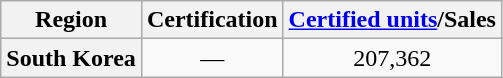<table class="wikitable plainrowheaders" style="text-align:center">
<tr>
<th>Region</th>
<th>Certification</th>
<th><a href='#'>Certified units</a>/Sales</th>
</tr>
<tr>
<th scope="row">South Korea</th>
<td>—</td>
<td>207,362</td>
</tr>
</table>
